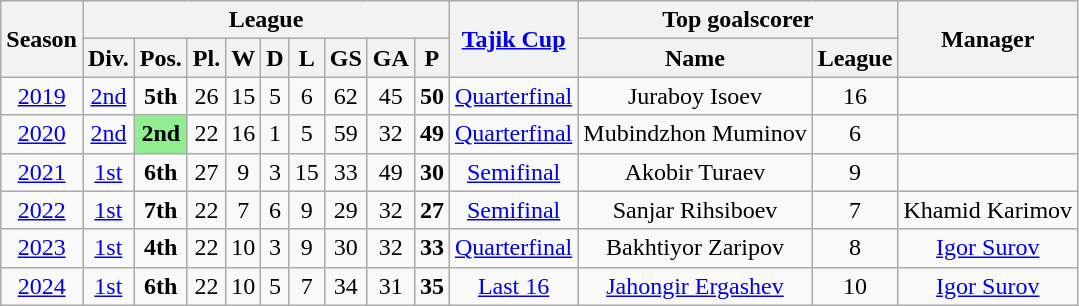<table class="wikitable">
<tr style="background:#efefef;">
<th rowspan="2">Season</th>
<th colspan="9">League</th>
<th rowspan="2"><a href='#'>Tajik Cup</a></th>
<th colspan="2">Top goalscorer</th>
<th rowspan="2">Manager</th>
</tr>
<tr>
<th>Div.</th>
<th>Pos.</th>
<th>Pl.</th>
<th>W</th>
<th>D</th>
<th>L</th>
<th>GS</th>
<th>GA</th>
<th>P</th>
<th>Name</th>
<th>League</th>
</tr>
<tr>
<td align=center><a href='#'>2019</a></td>
<td align=center><a href='#'>2nd</a></td>
<td align=center><strong>5th</strong></td>
<td align=center>26</td>
<td align=center>15</td>
<td align=center>5</td>
<td align=center>6</td>
<td align=center>62</td>
<td align=center>45</td>
<td align=center><strong>50</strong></td>
<td align=center><a href='#'>Quarterfinal</a></td>
<td align=center> Juraboy Isoev</td>
<td align=center>16</td>
<td align=center></td>
</tr>
<tr>
<td align=center><a href='#'>2020</a></td>
<td align=center><a href='#'>2nd</a></td>
<td style="text-align:center; background:lightgreen;"><strong>2nd</strong></td>
<td align=center>22</td>
<td align=center>16</td>
<td align=center>1</td>
<td align=center>5</td>
<td align=center>59</td>
<td align=center>32</td>
<td align=center><strong>49</strong></td>
<td align=center><a href='#'>Quarterfinal</a></td>
<td align=center> Mubindzhon Muminov</td>
<td align=center>6</td>
<td align=center></td>
</tr>
<tr>
<td align=center><a href='#'>2021</a></td>
<td align=center><a href='#'>1st</a></td>
<td align=center><strong>6th</strong></td>
<td align=center>27</td>
<td align=center>9</td>
<td align=center>3</td>
<td align=center>15</td>
<td align=center>33</td>
<td align=center>49</td>
<td align=center><strong>30</strong></td>
<td align=center><a href='#'>Semifinal</a></td>
<td align=center> Akobir Turaev</td>
<td align=center>9</td>
<td align=center></td>
</tr>
<tr>
<td align=center><a href='#'>2022</a></td>
<td align=center><a href='#'>1st</a></td>
<td align=center><strong>7th</strong></td>
<td align=center>22</td>
<td align=center>7</td>
<td align=center>6</td>
<td align=center>9</td>
<td align=center>29</td>
<td align=center>32</td>
<td align=center><strong>27</strong></td>
<td align=center><a href='#'>Semifinal</a></td>
<td align=center> Sanjar Rihsiboev</td>
<td align=center>7</td>
<td align=center> Khamid Karimov</td>
</tr>
<tr>
<td align=center><a href='#'>2023</a></td>
<td align=center><a href='#'>1st</a></td>
<td align=center><strong>4th</strong></td>
<td align=center>22</td>
<td align=center>10</td>
<td align=center>3</td>
<td align=center>9</td>
<td align=center>30</td>
<td align=center>32</td>
<td align=center><strong>33</strong></td>
<td align=center><a href='#'>Quarterfinal</a></td>
<td align=center> Bakhtiyor Zaripov</td>
<td align=center>8</td>
<td align=center> <a href='#'>Igor Surov</a></td>
</tr>
<tr>
<td align=center><a href='#'>2024</a></td>
<td align=center><a href='#'>1st</a></td>
<td align=center><strong>6th</strong></td>
<td align=center>22</td>
<td align=center>10</td>
<td align=center>5</td>
<td align=center>7</td>
<td align=center>34</td>
<td align=center>31</td>
<td align=center><strong>35</strong></td>
<td align=center><a href='#'>Last 16</a></td>
<td align=center> <a href='#'>Jahongir Ergashev</a></td>
<td align=center>10</td>
<td align=center> <a href='#'>Igor Surov</a></td>
</tr>
</table>
